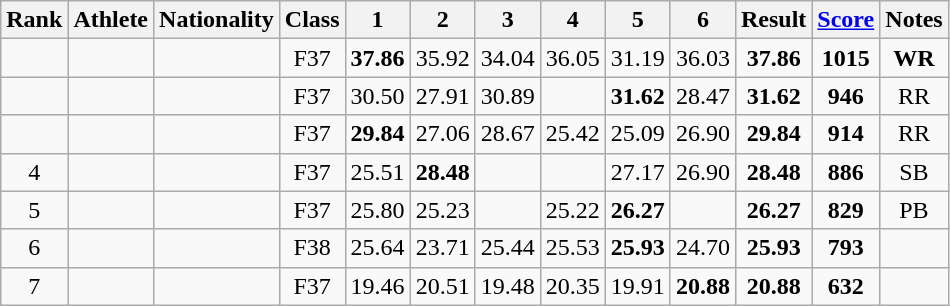<table class="wikitable sortable" style="text-align:center">
<tr>
<th>Rank</th>
<th>Athlete</th>
<th>Nationality</th>
<th>Class</th>
<th width="25">1</th>
<th width="25">2</th>
<th width="25">3</th>
<th width="25">4</th>
<th width="25">5</th>
<th width="25">6</th>
<th>Result</th>
<th><a href='#'>Score</a></th>
<th>Notes</th>
</tr>
<tr>
<td></td>
<td align=left></td>
<td align="left"></td>
<td>F37</td>
<td><strong>37.86</strong></td>
<td>35.92</td>
<td>34.04</td>
<td>36.05</td>
<td>31.19</td>
<td>36.03</td>
<td><strong>37.86</strong></td>
<td><strong>1015</strong></td>
<td><strong>WR</strong></td>
</tr>
<tr>
<td></td>
<td align=left></td>
<td align="left"></td>
<td>F37</td>
<td>30.50</td>
<td>27.91</td>
<td>30.89</td>
<td></td>
<td><strong>31.62</strong></td>
<td>28.47</td>
<td><strong>31.62</strong></td>
<td><strong>946</strong></td>
<td>RR</td>
</tr>
<tr>
<td></td>
<td align=left></td>
<td align="left"></td>
<td>F37</td>
<td><strong>29.84</strong></td>
<td>27.06</td>
<td>28.67</td>
<td>25.42</td>
<td>25.09</td>
<td>26.90</td>
<td><strong>29.84</strong></td>
<td><strong>914</strong></td>
<td>RR</td>
</tr>
<tr>
<td>4</td>
<td align=left></td>
<td align="left"></td>
<td>F37</td>
<td>25.51</td>
<td><strong>28.48</strong></td>
<td></td>
<td></td>
<td>27.17</td>
<td>26.90</td>
<td><strong>28.48</strong></td>
<td><strong>886</strong></td>
<td>SB</td>
</tr>
<tr>
<td>5</td>
<td align=left></td>
<td align="left"></td>
<td>F37</td>
<td>25.80</td>
<td>25.23</td>
<td></td>
<td>25.22</td>
<td><strong>26.27</strong></td>
<td></td>
<td><strong>26.27</strong></td>
<td><strong>829</strong></td>
<td>PB</td>
</tr>
<tr>
<td>6</td>
<td align=left></td>
<td align="left"></td>
<td>F38</td>
<td>25.64</td>
<td>23.71</td>
<td>25.44</td>
<td>25.53</td>
<td><strong>25.93</strong></td>
<td>24.70</td>
<td><strong>25.93</strong></td>
<td><strong>793</strong></td>
<td></td>
</tr>
<tr>
<td>7</td>
<td align=left></td>
<td align="left"></td>
<td>F37</td>
<td>19.46</td>
<td>20.51</td>
<td>19.48</td>
<td>20.35</td>
<td>19.91</td>
<td><strong>20.88</strong></td>
<td><strong>20.88</strong></td>
<td><strong>632</strong></td>
<td></td>
</tr>
</table>
